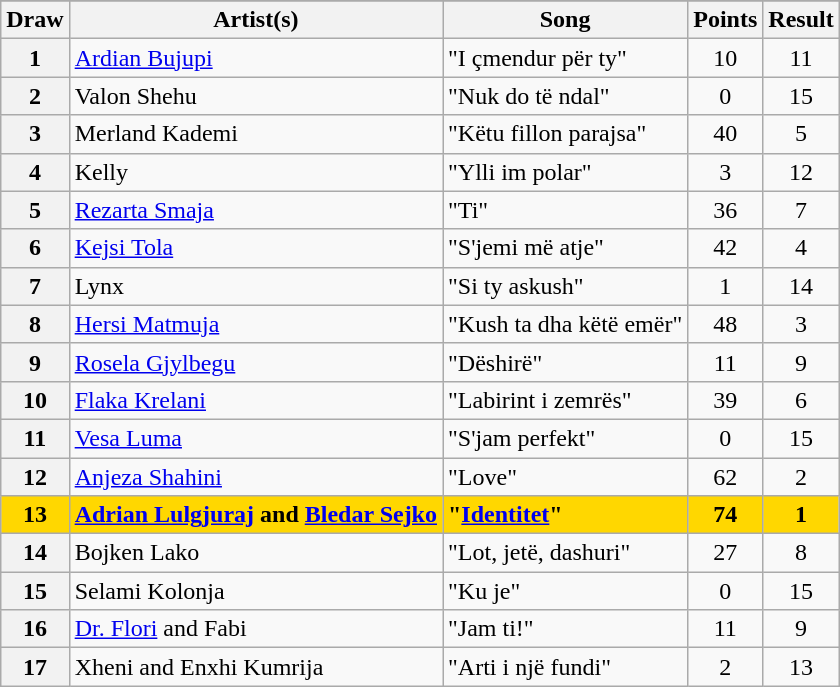<table class="sortable wikitable plainrowheaders" style="margin: 1em auto 1em auto; text-align:center">
<tr>
</tr>
<tr>
<th scope="col">Draw</th>
<th scope="col">Artist(s)</th>
<th scope="col">Song</th>
<th scope="col">Points</th>
<th scope="col">Result</th>
</tr>
<tr>
<th scope="row" style="text-align:center;">1</th>
<td align="left"><a href='#'>Ardian Bujupi</a></td>
<td align="left">"I çmendur për ty"</td>
<td>10</td>
<td>11</td>
</tr>
<tr>
<th scope="row" style="text-align:center;">2</th>
<td align="left">Valon Shehu</td>
<td align="left">"Nuk do të ndal"</td>
<td>0</td>
<td>15</td>
</tr>
<tr>
<th scope="row" style="text-align:center;">3</th>
<td align="left">Merland Kademi</td>
<td align="left">"Këtu fillon parajsa"</td>
<td>40</td>
<td>5</td>
</tr>
<tr>
<th scope="row" style="text-align:center;">4</th>
<td align="left">Kelly</td>
<td align="left">"Ylli im polar"</td>
<td>3</td>
<td>12</td>
</tr>
<tr>
<th scope="row" style="text-align:center;">5</th>
<td align="left"><a href='#'>Rezarta Smaja</a></td>
<td align="left">"Ti"</td>
<td>36</td>
<td>7</td>
</tr>
<tr>
<th scope="row" style="text-align:center;">6</th>
<td align="left"><a href='#'>Kejsi Tola</a></td>
<td align="left">"S'jemi më atje"</td>
<td>42</td>
<td>4</td>
</tr>
<tr>
<th scope="row" style="text-align:center;">7</th>
<td align="left">Lynx</td>
<td align="left">"Si ty askush"</td>
<td>1</td>
<td>14</td>
</tr>
<tr>
<th scope="row" style="text-align:center;">8</th>
<td align="left"><a href='#'>Hersi Matmuja</a></td>
<td align="left">"Kush ta dha këtë emër"</td>
<td>48</td>
<td>3</td>
</tr>
<tr>
<th scope="row" style="text-align:center;">9</th>
<td align="left"><a href='#'>Rosela Gjylbegu</a></td>
<td align="left">"Dëshirë"</td>
<td>11</td>
<td>9</td>
</tr>
<tr>
<th scope="row" style="text-align:center;">10</th>
<td align="left"><a href='#'>Flaka Krelani</a></td>
<td align="left">"Labirint i zemrës"</td>
<td>39</td>
<td>6</td>
</tr>
<tr>
<th scope="row" style="text-align:center;">11</th>
<td align="left"><a href='#'>Vesa Luma</a></td>
<td align="left">"S'jam perfekt"</td>
<td>0</td>
<td>15</td>
</tr>
<tr>
<th scope="row" style="text-align:center;">12</th>
<td align="left"><a href='#'>Anjeza Shahini</a></td>
<td align="left">"Love"</td>
<td>62</td>
<td>2</td>
</tr>
<tr style="font-weight:bold; background:gold;">
<th scope="row" style="text-align:center; font-weight:bold; background:gold;">13</th>
<td align="left"><a href='#'>Adrian Lulgjuraj</a> and <a href='#'>Bledar Sejko</a></td>
<td align="left">"<a href='#'>Identitet</a>"</td>
<td>74</td>
<td>1</td>
</tr>
<tr>
<th scope="row" style="text-align:center;">14</th>
<td align="left">Bojken Lako</td>
<td align="left">"Lot, jetë, dashuri"</td>
<td>27</td>
<td>8</td>
</tr>
<tr>
<th scope="row" style="text-align:center;">15</th>
<td align="left">Selami Kolonja</td>
<td align="left">"Ku je"</td>
<td>0</td>
<td>15</td>
</tr>
<tr>
<th scope="row" style="text-align:center;">16</th>
<td align="left"><a href='#'>Dr. Flori</a> and Fabi</td>
<td align="left">"Jam ti!"</td>
<td>11</td>
<td>9</td>
</tr>
<tr>
<th scope="row" style="text-align:center;">17</th>
<td align="left">Xheni and Enxhi Kumrija</td>
<td align="left">"Arti i një fundi"</td>
<td>2</td>
<td>13</td>
</tr>
</table>
